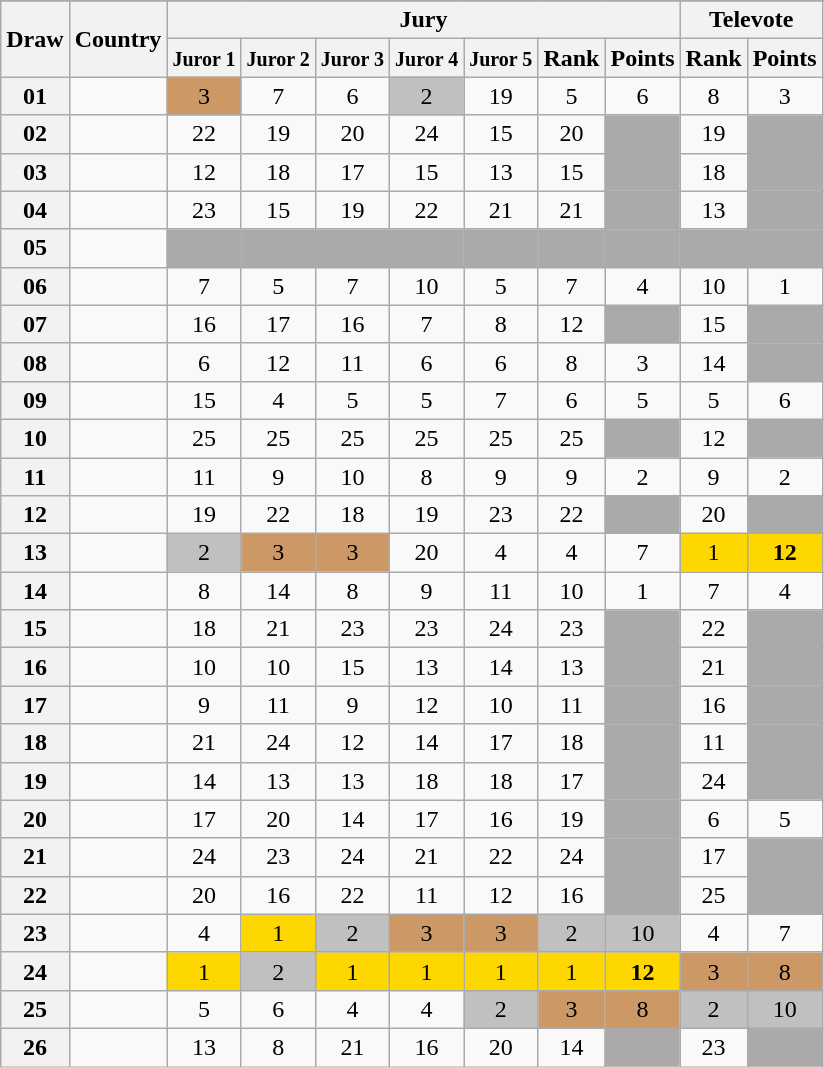<table class="sortable wikitable collapsible plainrowheaders" style="text-align:center;">
<tr>
</tr>
<tr>
<th scope="col" rowspan="2">Draw</th>
<th scope="col" rowspan="2">Country</th>
<th scope="col" colspan="7">Jury</th>
<th scope="col" colspan="2">Televote</th>
</tr>
<tr>
<th scope="col"><small>Juror 1</small></th>
<th scope="col"><small>Juror 2</small></th>
<th scope="col"><small>Juror 3</small></th>
<th scope="col"><small>Juror 4</small></th>
<th scope="col"><small>Juror 5</small></th>
<th scope="col">Rank</th>
<th scope="col">Points</th>
<th scope="col">Rank</th>
<th scope="col">Points</th>
</tr>
<tr>
<th scope="row" style="text-align:center;">01</th>
<td style="text-align:left;"></td>
<td style="background:#CC9966;">3</td>
<td>7</td>
<td>6</td>
<td style="background:silver;">2</td>
<td>19</td>
<td>5</td>
<td>6</td>
<td>8</td>
<td>3</td>
</tr>
<tr>
<th scope="row" style="text-align:center;">02</th>
<td style="text-align:left;"></td>
<td>22</td>
<td>19</td>
<td>20</td>
<td>24</td>
<td>15</td>
<td>20</td>
<td style="background:#AAAAAA;"></td>
<td>19</td>
<td style="background:#AAAAAA;"></td>
</tr>
<tr>
<th scope="row" style="text-align:center;">03</th>
<td style="text-align:left;"></td>
<td>12</td>
<td>18</td>
<td>17</td>
<td>15</td>
<td>13</td>
<td>15</td>
<td style="background:#AAAAAA;"></td>
<td>18</td>
<td style="background:#AAAAAA;"></td>
</tr>
<tr>
<th scope="row" style="text-align:center;">04</th>
<td style="text-align:left;"></td>
<td>23</td>
<td>15</td>
<td>19</td>
<td>22</td>
<td>21</td>
<td>21</td>
<td style="background:#AAAAAA;"></td>
<td>13</td>
<td style="background:#AAAAAA;"></td>
</tr>
<tr class=sortbottom>
<th scope="row" style="text-align:center;">05</th>
<td style="text-align:left;"></td>
<td style="background:#AAAAAA;"></td>
<td style="background:#AAAAAA;"></td>
<td style="background:#AAAAAA;"></td>
<td style="background:#AAAAAA;"></td>
<td style="background:#AAAAAA;"></td>
<td style="background:#AAAAAA;"></td>
<td style="background:#AAAAAA;"></td>
<td style="background:#AAAAAA;"></td>
<td style="background:#AAAAAA;"></td>
</tr>
<tr>
<th scope="row" style="text-align:center;">06</th>
<td style="text-align:left;"></td>
<td>7</td>
<td>5</td>
<td>7</td>
<td>10</td>
<td>5</td>
<td>7</td>
<td>4</td>
<td>10</td>
<td>1</td>
</tr>
<tr>
<th scope="row" style="text-align:center;">07</th>
<td style="text-align:left;"></td>
<td>16</td>
<td>17</td>
<td>16</td>
<td>7</td>
<td>8</td>
<td>12</td>
<td style="background:#AAAAAA;"></td>
<td>15</td>
<td style="background:#AAAAAA;"></td>
</tr>
<tr>
<th scope="row" style="text-align:center;">08</th>
<td style="text-align:left;"></td>
<td>6</td>
<td>12</td>
<td>11</td>
<td>6</td>
<td>6</td>
<td>8</td>
<td>3</td>
<td>14</td>
<td style="background:#AAAAAA;"></td>
</tr>
<tr>
<th scope="row" style="text-align:center;">09</th>
<td style="text-align:left;"></td>
<td>15</td>
<td>4</td>
<td>5</td>
<td>5</td>
<td>7</td>
<td>6</td>
<td>5</td>
<td>5</td>
<td>6</td>
</tr>
<tr>
<th scope="row" style="text-align:center;">10</th>
<td style="text-align:left;"></td>
<td>25</td>
<td>25</td>
<td>25</td>
<td>25</td>
<td>25</td>
<td>25</td>
<td style="background:#AAAAAA;"></td>
<td>12</td>
<td style="background:#AAAAAA;"></td>
</tr>
<tr>
<th scope="row" style="text-align:center;">11</th>
<td style="text-align:left;"></td>
<td>11</td>
<td>9</td>
<td>10</td>
<td>8</td>
<td>9</td>
<td>9</td>
<td>2</td>
<td>9</td>
<td>2</td>
</tr>
<tr>
<th scope="row" style="text-align:center;">12</th>
<td style="text-align:left;"></td>
<td>19</td>
<td>22</td>
<td>18</td>
<td>19</td>
<td>23</td>
<td>22</td>
<td style="background:#AAAAAA;"></td>
<td>20</td>
<td style="background:#AAAAAA;"></td>
</tr>
<tr>
<th scope="row" style="text-align:center;">13</th>
<td style="text-align:left;"></td>
<td style="background:silver;">2</td>
<td style="background:#CC9966;">3</td>
<td style="background:#CC9966;">3</td>
<td>20</td>
<td>4</td>
<td>4</td>
<td>7</td>
<td style="background:gold;">1</td>
<td style="background:gold;"><strong>12</strong></td>
</tr>
<tr>
<th scope="row" style="text-align:center;">14</th>
<td style="text-align:left;"></td>
<td>8</td>
<td>14</td>
<td>8</td>
<td>9</td>
<td>11</td>
<td>10</td>
<td>1</td>
<td>7</td>
<td>4</td>
</tr>
<tr>
<th scope="row" style="text-align:center;">15</th>
<td style="text-align:left;"></td>
<td>18</td>
<td>21</td>
<td>23</td>
<td>23</td>
<td>24</td>
<td>23</td>
<td style="background:#AAAAAA;"></td>
<td>22</td>
<td style="background:#AAAAAA;"></td>
</tr>
<tr>
<th scope="row" style="text-align:center;">16</th>
<td style="text-align:left;"></td>
<td>10</td>
<td>10</td>
<td>15</td>
<td>13</td>
<td>14</td>
<td>13</td>
<td style="background:#AAAAAA;"></td>
<td>21</td>
<td style="background:#AAAAAA;"></td>
</tr>
<tr>
<th scope="row" style="text-align:center;">17</th>
<td style="text-align:left;"></td>
<td>9</td>
<td>11</td>
<td>9</td>
<td>12</td>
<td>10</td>
<td>11</td>
<td style="background:#AAAAAA;"></td>
<td>16</td>
<td style="background:#AAAAAA;"></td>
</tr>
<tr>
<th scope="row" style="text-align:center;">18</th>
<td style="text-align:left;"></td>
<td>21</td>
<td>24</td>
<td>12</td>
<td>14</td>
<td>17</td>
<td>18</td>
<td style="background:#AAAAAA;"></td>
<td>11</td>
<td style="background:#AAAAAA;"></td>
</tr>
<tr>
<th scope="row" style="text-align:center;">19</th>
<td style="text-align:left;"></td>
<td>14</td>
<td>13</td>
<td>13</td>
<td>18</td>
<td>18</td>
<td>17</td>
<td style="background:#AAAAAA;"></td>
<td>24</td>
<td style="background:#AAAAAA;"></td>
</tr>
<tr>
<th scope="row" style="text-align:center;">20</th>
<td style="text-align:left;"></td>
<td>17</td>
<td>20</td>
<td>14</td>
<td>17</td>
<td>16</td>
<td>19</td>
<td style="background:#AAAAAA;"></td>
<td>6</td>
<td>5</td>
</tr>
<tr>
<th scope="row" style="text-align:center;">21</th>
<td style="text-align:left;"></td>
<td>24</td>
<td>23</td>
<td>24</td>
<td>21</td>
<td>22</td>
<td>24</td>
<td style="background:#AAAAAA;"></td>
<td>17</td>
<td style="background:#AAAAAA;"></td>
</tr>
<tr>
<th scope="row" style="text-align:center;">22</th>
<td style="text-align:left;"></td>
<td>20</td>
<td>16</td>
<td>22</td>
<td>11</td>
<td>12</td>
<td>16</td>
<td style="background:#AAAAAA;"></td>
<td>25</td>
<td style="background:#AAAAAA;"></td>
</tr>
<tr>
<th scope="row" style="text-align:center;">23</th>
<td style="text-align:left;"></td>
<td>4</td>
<td style="background:gold;">1</td>
<td style="background:silver;">2</td>
<td style="background:#CC9966;">3</td>
<td style="background:#CC9966;">3</td>
<td style="background:silver;">2</td>
<td style="background:silver;">10</td>
<td>4</td>
<td>7</td>
</tr>
<tr>
<th scope="row" style="text-align:center;">24</th>
<td style="text-align:left;"></td>
<td style="background:gold;">1</td>
<td style="background:silver;">2</td>
<td style="background:gold;">1</td>
<td style="background:gold;">1</td>
<td style="background:gold;">1</td>
<td style="background:gold;">1</td>
<td style="background:gold;"><strong>12</strong></td>
<td style="background:#CC9966;">3</td>
<td style="background:#CC9966;">8</td>
</tr>
<tr>
<th scope="row" style="text-align:center;">25</th>
<td style="text-align:left;"></td>
<td>5</td>
<td>6</td>
<td>4</td>
<td>4</td>
<td style="background:silver;">2</td>
<td style="background:#CC9966;">3</td>
<td style="background:#CC9966;">8</td>
<td style="background:silver;">2</td>
<td style="background:silver;">10</td>
</tr>
<tr>
<th scope="row" style="text-align:center;">26</th>
<td style="text-align:left;"></td>
<td>13</td>
<td>8</td>
<td>21</td>
<td>16</td>
<td>20</td>
<td>14</td>
<td style="background:#AAAAAA;"></td>
<td>23</td>
<td style="background:#AAAAAA;"></td>
</tr>
</table>
